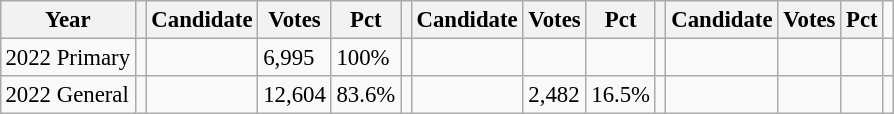<table class="wikitable sortable" style="margin:0.5em ; font-size:95%">
<tr>
<th>Year</th>
<th></th>
<th>Candidate</th>
<th>Votes</th>
<th>Pct</th>
<th></th>
<th>Candidate</th>
<th>Votes</th>
<th>Pct</th>
<th></th>
<th>Candidate</th>
<th>Votes</th>
<th>Pct</th>
<td></td>
</tr>
<tr>
<td>2022 Primary</td>
<td></td>
<td></td>
<td>6,995</td>
<td>100%</td>
<td></td>
<td></td>
<td></td>
<td></td>
<td></td>
<td></td>
<td></td>
<td></td>
</tr>
<tr>
<td>2022 General</td>
<td></td>
<td></td>
<td>12,604</td>
<td>83.6%</td>
<td></td>
<td></td>
<td>2,482</td>
<td>16.5%</td>
<td></td>
<td></td>
<td></td>
<td></td>
<td></td>
</tr>
</table>
